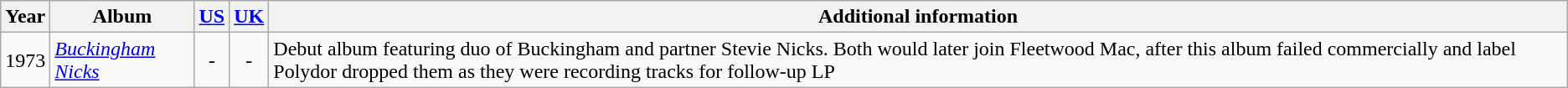<table class="wikitable">
<tr>
<th>Year</th>
<th>Album</th>
<th><a href='#'>US</a></th>
<th><a href='#'>UK</a></th>
<th>Additional information</th>
</tr>
<tr>
<td>1973</td>
<td><em><a href='#'>Buckingham Nicks</a></em></td>
<td style="text-align: center; ">-</td>
<td style="text-align: center; ">-</td>
<td>Debut album featuring duo of Buckingham and partner Stevie Nicks. Both would later join Fleetwood Mac, after this album failed commercially and label Polydor dropped them as they were recording tracks for follow-up LP</td>
</tr>
</table>
